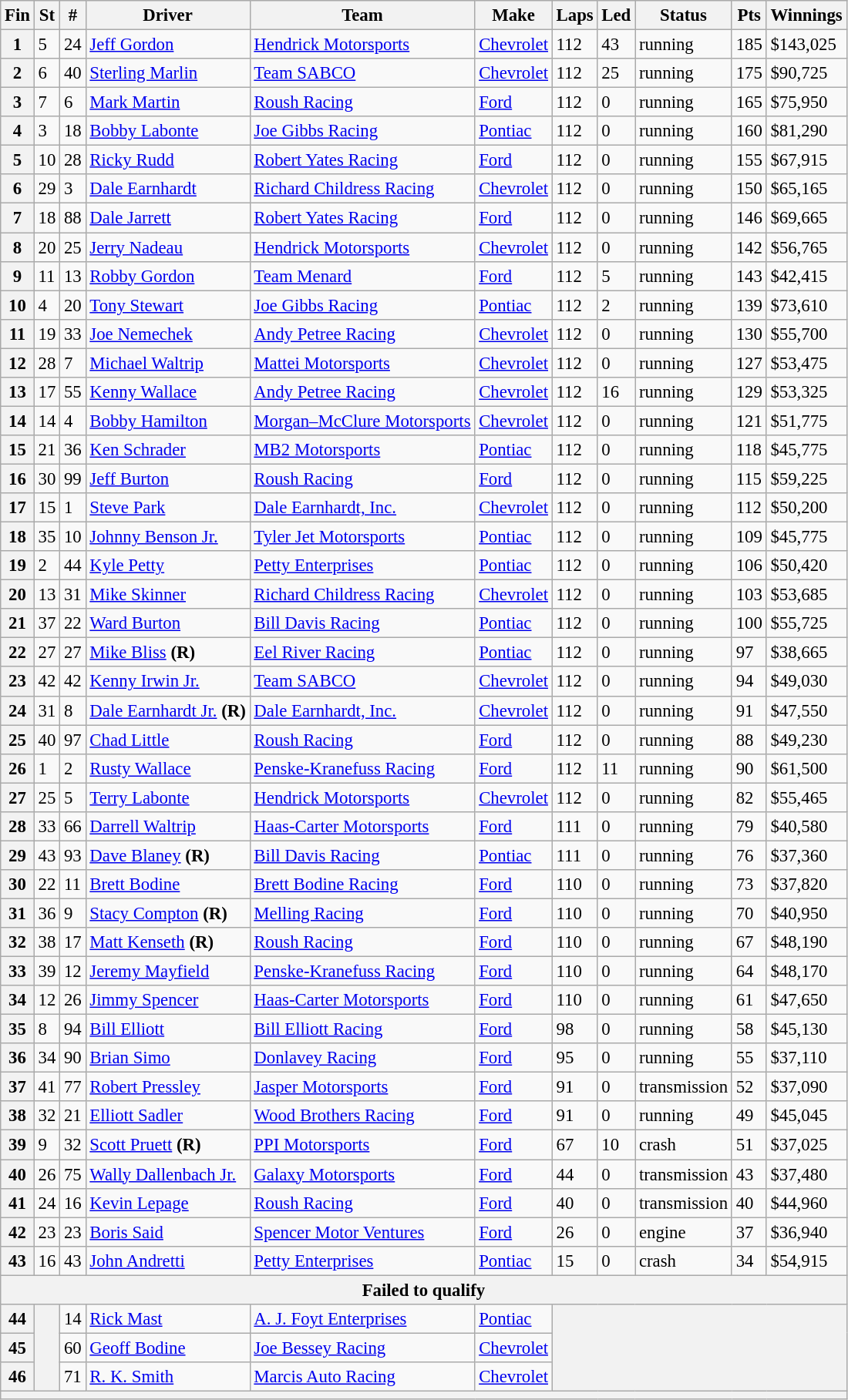<table class="wikitable" style="font-size:95%">
<tr>
<th>Fin</th>
<th>St</th>
<th>#</th>
<th>Driver</th>
<th>Team</th>
<th>Make</th>
<th>Laps</th>
<th>Led</th>
<th>Status</th>
<th>Pts</th>
<th>Winnings</th>
</tr>
<tr>
<th>1</th>
<td>5</td>
<td>24</td>
<td><a href='#'>Jeff Gordon</a></td>
<td><a href='#'>Hendrick Motorsports</a></td>
<td><a href='#'>Chevrolet</a></td>
<td>112</td>
<td>43</td>
<td>running</td>
<td>185</td>
<td>$143,025</td>
</tr>
<tr>
<th>2</th>
<td>6</td>
<td>40</td>
<td><a href='#'>Sterling Marlin</a></td>
<td><a href='#'>Team SABCO</a></td>
<td><a href='#'>Chevrolet</a></td>
<td>112</td>
<td>25</td>
<td>running</td>
<td>175</td>
<td>$90,725</td>
</tr>
<tr>
<th>3</th>
<td>7</td>
<td>6</td>
<td><a href='#'>Mark Martin</a></td>
<td><a href='#'>Roush Racing</a></td>
<td><a href='#'>Ford</a></td>
<td>112</td>
<td>0</td>
<td>running</td>
<td>165</td>
<td>$75,950</td>
</tr>
<tr>
<th>4</th>
<td>3</td>
<td>18</td>
<td><a href='#'>Bobby Labonte</a></td>
<td><a href='#'>Joe Gibbs Racing</a></td>
<td><a href='#'>Pontiac</a></td>
<td>112</td>
<td>0</td>
<td>running</td>
<td>160</td>
<td>$81,290</td>
</tr>
<tr>
<th>5</th>
<td>10</td>
<td>28</td>
<td><a href='#'>Ricky Rudd</a></td>
<td><a href='#'>Robert Yates Racing</a></td>
<td><a href='#'>Ford</a></td>
<td>112</td>
<td>0</td>
<td>running</td>
<td>155</td>
<td>$67,915</td>
</tr>
<tr>
<th>6</th>
<td>29</td>
<td>3</td>
<td><a href='#'>Dale Earnhardt</a></td>
<td><a href='#'>Richard Childress Racing</a></td>
<td><a href='#'>Chevrolet</a></td>
<td>112</td>
<td>0</td>
<td>running</td>
<td>150</td>
<td>$65,165</td>
</tr>
<tr>
<th>7</th>
<td>18</td>
<td>88</td>
<td><a href='#'>Dale Jarrett</a></td>
<td><a href='#'>Robert Yates Racing</a></td>
<td><a href='#'>Ford</a></td>
<td>112</td>
<td>0</td>
<td>running</td>
<td>146</td>
<td>$69,665</td>
</tr>
<tr>
<th>8</th>
<td>20</td>
<td>25</td>
<td><a href='#'>Jerry Nadeau</a></td>
<td><a href='#'>Hendrick Motorsports</a></td>
<td><a href='#'>Chevrolet</a></td>
<td>112</td>
<td>0</td>
<td>running</td>
<td>142</td>
<td>$56,765</td>
</tr>
<tr>
<th>9</th>
<td>11</td>
<td>13</td>
<td><a href='#'>Robby Gordon</a></td>
<td><a href='#'>Team Menard</a></td>
<td><a href='#'>Ford</a></td>
<td>112</td>
<td>5</td>
<td>running</td>
<td>143</td>
<td>$42,415</td>
</tr>
<tr>
<th>10</th>
<td>4</td>
<td>20</td>
<td><a href='#'>Tony Stewart</a></td>
<td><a href='#'>Joe Gibbs Racing</a></td>
<td><a href='#'>Pontiac</a></td>
<td>112</td>
<td>2</td>
<td>running</td>
<td>139</td>
<td>$73,610</td>
</tr>
<tr>
<th>11</th>
<td>19</td>
<td>33</td>
<td><a href='#'>Joe Nemechek</a></td>
<td><a href='#'>Andy Petree Racing</a></td>
<td><a href='#'>Chevrolet</a></td>
<td>112</td>
<td>0</td>
<td>running</td>
<td>130</td>
<td>$55,700</td>
</tr>
<tr>
<th>12</th>
<td>28</td>
<td>7</td>
<td><a href='#'>Michael Waltrip</a></td>
<td><a href='#'>Mattei Motorsports</a></td>
<td><a href='#'>Chevrolet</a></td>
<td>112</td>
<td>0</td>
<td>running</td>
<td>127</td>
<td>$53,475</td>
</tr>
<tr>
<th>13</th>
<td>17</td>
<td>55</td>
<td><a href='#'>Kenny Wallace</a></td>
<td><a href='#'>Andy Petree Racing</a></td>
<td><a href='#'>Chevrolet</a></td>
<td>112</td>
<td>16</td>
<td>running</td>
<td>129</td>
<td>$53,325</td>
</tr>
<tr>
<th>14</th>
<td>14</td>
<td>4</td>
<td><a href='#'>Bobby Hamilton</a></td>
<td><a href='#'>Morgan–McClure Motorsports</a></td>
<td><a href='#'>Chevrolet</a></td>
<td>112</td>
<td>0</td>
<td>running</td>
<td>121</td>
<td>$51,775</td>
</tr>
<tr>
<th>15</th>
<td>21</td>
<td>36</td>
<td><a href='#'>Ken Schrader</a></td>
<td><a href='#'>MB2 Motorsports</a></td>
<td><a href='#'>Pontiac</a></td>
<td>112</td>
<td>0</td>
<td>running</td>
<td>118</td>
<td>$45,775</td>
</tr>
<tr>
<th>16</th>
<td>30</td>
<td>99</td>
<td><a href='#'>Jeff Burton</a></td>
<td><a href='#'>Roush Racing</a></td>
<td><a href='#'>Ford</a></td>
<td>112</td>
<td>0</td>
<td>running</td>
<td>115</td>
<td>$59,225</td>
</tr>
<tr>
<th>17</th>
<td>15</td>
<td>1</td>
<td><a href='#'>Steve Park</a></td>
<td><a href='#'>Dale Earnhardt, Inc.</a></td>
<td><a href='#'>Chevrolet</a></td>
<td>112</td>
<td>0</td>
<td>running</td>
<td>112</td>
<td>$50,200</td>
</tr>
<tr>
<th>18</th>
<td>35</td>
<td>10</td>
<td><a href='#'>Johnny Benson Jr.</a></td>
<td><a href='#'>Tyler Jet Motorsports</a></td>
<td><a href='#'>Pontiac</a></td>
<td>112</td>
<td>0</td>
<td>running</td>
<td>109</td>
<td>$45,775</td>
</tr>
<tr>
<th>19</th>
<td>2</td>
<td>44</td>
<td><a href='#'>Kyle Petty</a></td>
<td><a href='#'>Petty Enterprises</a></td>
<td><a href='#'>Pontiac</a></td>
<td>112</td>
<td>0</td>
<td>running</td>
<td>106</td>
<td>$50,420</td>
</tr>
<tr>
<th>20</th>
<td>13</td>
<td>31</td>
<td><a href='#'>Mike Skinner</a></td>
<td><a href='#'>Richard Childress Racing</a></td>
<td><a href='#'>Chevrolet</a></td>
<td>112</td>
<td>0</td>
<td>running</td>
<td>103</td>
<td>$53,685</td>
</tr>
<tr>
<th>21</th>
<td>37</td>
<td>22</td>
<td><a href='#'>Ward Burton</a></td>
<td><a href='#'>Bill Davis Racing</a></td>
<td><a href='#'>Pontiac</a></td>
<td>112</td>
<td>0</td>
<td>running</td>
<td>100</td>
<td>$55,725</td>
</tr>
<tr>
<th>22</th>
<td>27</td>
<td>27</td>
<td><a href='#'>Mike Bliss</a> <strong>(R)</strong></td>
<td><a href='#'>Eel River Racing</a></td>
<td><a href='#'>Pontiac</a></td>
<td>112</td>
<td>0</td>
<td>running</td>
<td>97</td>
<td>$38,665</td>
</tr>
<tr>
<th>23</th>
<td>42</td>
<td>42</td>
<td><a href='#'>Kenny Irwin Jr.</a></td>
<td><a href='#'>Team SABCO</a></td>
<td><a href='#'>Chevrolet</a></td>
<td>112</td>
<td>0</td>
<td>running</td>
<td>94</td>
<td>$49,030</td>
</tr>
<tr>
<th>24</th>
<td>31</td>
<td>8</td>
<td><a href='#'>Dale Earnhardt Jr.</a> <strong>(R)</strong></td>
<td><a href='#'>Dale Earnhardt, Inc.</a></td>
<td><a href='#'>Chevrolet</a></td>
<td>112</td>
<td>0</td>
<td>running</td>
<td>91</td>
<td>$47,550</td>
</tr>
<tr>
<th>25</th>
<td>40</td>
<td>97</td>
<td><a href='#'>Chad Little</a></td>
<td><a href='#'>Roush Racing</a></td>
<td><a href='#'>Ford</a></td>
<td>112</td>
<td>0</td>
<td>running</td>
<td>88</td>
<td>$49,230</td>
</tr>
<tr>
<th>26</th>
<td>1</td>
<td>2</td>
<td><a href='#'>Rusty Wallace</a></td>
<td><a href='#'>Penske-Kranefuss Racing</a></td>
<td><a href='#'>Ford</a></td>
<td>112</td>
<td>11</td>
<td>running</td>
<td>90</td>
<td>$61,500</td>
</tr>
<tr>
<th>27</th>
<td>25</td>
<td>5</td>
<td><a href='#'>Terry Labonte</a></td>
<td><a href='#'>Hendrick Motorsports</a></td>
<td><a href='#'>Chevrolet</a></td>
<td>112</td>
<td>0</td>
<td>running</td>
<td>82</td>
<td>$55,465</td>
</tr>
<tr>
<th>28</th>
<td>33</td>
<td>66</td>
<td><a href='#'>Darrell Waltrip</a></td>
<td><a href='#'>Haas-Carter Motorsports</a></td>
<td><a href='#'>Ford</a></td>
<td>111</td>
<td>0</td>
<td>running</td>
<td>79</td>
<td>$40,580</td>
</tr>
<tr>
<th>29</th>
<td>43</td>
<td>93</td>
<td><a href='#'>Dave Blaney</a> <strong>(R)</strong></td>
<td><a href='#'>Bill Davis Racing</a></td>
<td><a href='#'>Pontiac</a></td>
<td>111</td>
<td>0</td>
<td>running</td>
<td>76</td>
<td>$37,360</td>
</tr>
<tr>
<th>30</th>
<td>22</td>
<td>11</td>
<td><a href='#'>Brett Bodine</a></td>
<td><a href='#'>Brett Bodine Racing</a></td>
<td><a href='#'>Ford</a></td>
<td>110</td>
<td>0</td>
<td>running</td>
<td>73</td>
<td>$37,820</td>
</tr>
<tr>
<th>31</th>
<td>36</td>
<td>9</td>
<td><a href='#'>Stacy Compton</a> <strong>(R)</strong></td>
<td><a href='#'>Melling Racing</a></td>
<td><a href='#'>Ford</a></td>
<td>110</td>
<td>0</td>
<td>running</td>
<td>70</td>
<td>$40,950</td>
</tr>
<tr>
<th>32</th>
<td>38</td>
<td>17</td>
<td><a href='#'>Matt Kenseth</a> <strong>(R)</strong></td>
<td><a href='#'>Roush Racing</a></td>
<td><a href='#'>Ford</a></td>
<td>110</td>
<td>0</td>
<td>running</td>
<td>67</td>
<td>$48,190</td>
</tr>
<tr>
<th>33</th>
<td>39</td>
<td>12</td>
<td><a href='#'>Jeremy Mayfield</a></td>
<td><a href='#'>Penske-Kranefuss Racing</a></td>
<td><a href='#'>Ford</a></td>
<td>110</td>
<td>0</td>
<td>running</td>
<td>64</td>
<td>$48,170</td>
</tr>
<tr>
<th>34</th>
<td>12</td>
<td>26</td>
<td><a href='#'>Jimmy Spencer</a></td>
<td><a href='#'>Haas-Carter Motorsports</a></td>
<td><a href='#'>Ford</a></td>
<td>110</td>
<td>0</td>
<td>running</td>
<td>61</td>
<td>$47,650</td>
</tr>
<tr>
<th>35</th>
<td>8</td>
<td>94</td>
<td><a href='#'>Bill Elliott</a></td>
<td><a href='#'>Bill Elliott Racing</a></td>
<td><a href='#'>Ford</a></td>
<td>98</td>
<td>0</td>
<td>running</td>
<td>58</td>
<td>$45,130</td>
</tr>
<tr>
<th>36</th>
<td>34</td>
<td>90</td>
<td><a href='#'>Brian Simo</a></td>
<td><a href='#'>Donlavey Racing</a></td>
<td><a href='#'>Ford</a></td>
<td>95</td>
<td>0</td>
<td>running</td>
<td>55</td>
<td>$37,110</td>
</tr>
<tr>
<th>37</th>
<td>41</td>
<td>77</td>
<td><a href='#'>Robert Pressley</a></td>
<td><a href='#'>Jasper Motorsports</a></td>
<td><a href='#'>Ford</a></td>
<td>91</td>
<td>0</td>
<td>transmission</td>
<td>52</td>
<td>$37,090</td>
</tr>
<tr>
<th>38</th>
<td>32</td>
<td>21</td>
<td><a href='#'>Elliott Sadler</a></td>
<td><a href='#'>Wood Brothers Racing</a></td>
<td><a href='#'>Ford</a></td>
<td>91</td>
<td>0</td>
<td>running</td>
<td>49</td>
<td>$45,045</td>
</tr>
<tr>
<th>39</th>
<td>9</td>
<td>32</td>
<td><a href='#'>Scott Pruett</a> <strong>(R)</strong></td>
<td><a href='#'>PPI Motorsports</a></td>
<td><a href='#'>Ford</a></td>
<td>67</td>
<td>10</td>
<td>crash</td>
<td>51</td>
<td>$37,025</td>
</tr>
<tr>
<th>40</th>
<td>26</td>
<td>75</td>
<td><a href='#'>Wally Dallenbach Jr.</a></td>
<td><a href='#'>Galaxy Motorsports</a></td>
<td><a href='#'>Ford</a></td>
<td>44</td>
<td>0</td>
<td>transmission</td>
<td>43</td>
<td>$37,480</td>
</tr>
<tr>
<th>41</th>
<td>24</td>
<td>16</td>
<td><a href='#'>Kevin Lepage</a></td>
<td><a href='#'>Roush Racing</a></td>
<td><a href='#'>Ford</a></td>
<td>40</td>
<td>0</td>
<td>transmission</td>
<td>40</td>
<td>$44,960</td>
</tr>
<tr>
<th>42</th>
<td>23</td>
<td>23</td>
<td><a href='#'>Boris Said</a></td>
<td><a href='#'>Spencer Motor Ventures</a></td>
<td><a href='#'>Ford</a></td>
<td>26</td>
<td>0</td>
<td>engine</td>
<td>37</td>
<td>$36,940</td>
</tr>
<tr>
<th>43</th>
<td>16</td>
<td>43</td>
<td><a href='#'>John Andretti</a></td>
<td><a href='#'>Petty Enterprises</a></td>
<td><a href='#'>Pontiac</a></td>
<td>15</td>
<td>0</td>
<td>crash</td>
<td>34</td>
<td>$54,915</td>
</tr>
<tr>
<th colspan="11">Failed to qualify</th>
</tr>
<tr>
<th>44</th>
<th rowspan="3"></th>
<td>14</td>
<td><a href='#'>Rick Mast</a></td>
<td><a href='#'>A. J. Foyt Enterprises</a></td>
<td><a href='#'>Pontiac</a></td>
<th colspan="5" rowspan="3"></th>
</tr>
<tr>
<th>45</th>
<td>60</td>
<td><a href='#'>Geoff Bodine</a></td>
<td><a href='#'>Joe Bessey Racing</a></td>
<td><a href='#'>Chevrolet</a></td>
</tr>
<tr>
<th>46</th>
<td>71</td>
<td><a href='#'>R. K. Smith</a></td>
<td><a href='#'>Marcis Auto Racing</a></td>
<td><a href='#'>Chevrolet</a></td>
</tr>
<tr>
<th colspan="11"></th>
</tr>
</table>
